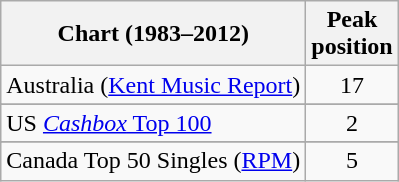<table class="wikitable sortable plainrowheaders" style="text-align:left">
<tr>
<th>Chart (1983–2012)</th>
<th>Peak<br>position</th>
</tr>
<tr>
<td style="text-align:left;">Australia (<a href='#'>Kent Music Report</a>)</td>
<td style="text-align:center;">17</td>
</tr>
<tr>
</tr>
<tr>
</tr>
<tr>
<td align="left">US <a href='#'><em>Cashbox</em> Top 100</a></td>
<td style="text-align:center;">2</td>
</tr>
<tr>
</tr>
<tr>
</tr>
<tr>
<td>Canada Top 50 Singles (<a href='#'>RPM</a>)</td>
<td align="center">5</td>
</tr>
</table>
